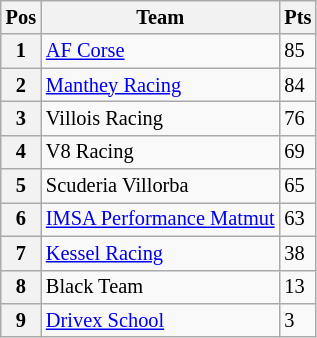<table class="wikitable" style="font-size: 85%">
<tr>
<th>Pos</th>
<th>Team</th>
<th>Pts</th>
</tr>
<tr>
<th>1</th>
<td><a href='#'>AF Corse</a></td>
<td>85</td>
</tr>
<tr>
<th>2</th>
<td><a href='#'>Manthey Racing</a></td>
<td>84</td>
</tr>
<tr>
<th>3</th>
<td>Villois Racing</td>
<td>76</td>
</tr>
<tr>
<th>4</th>
<td>V8 Racing</td>
<td>69</td>
</tr>
<tr>
<th>5</th>
<td>Scuderia Villorba</td>
<td>65</td>
</tr>
<tr>
<th>6</th>
<td><a href='#'>IMSA Performance Matmut</a></td>
<td>63</td>
</tr>
<tr>
<th>7</th>
<td><a href='#'>Kessel Racing</a></td>
<td>38</td>
</tr>
<tr>
<th>8</th>
<td>Black Team</td>
<td>13</td>
</tr>
<tr>
<th>9</th>
<td><a href='#'>Drivex School</a></td>
<td>3</td>
</tr>
</table>
